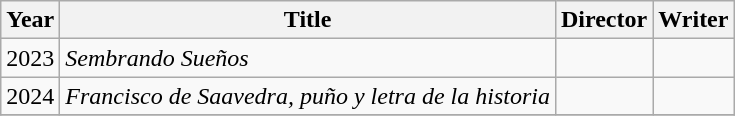<table class="wikitable sortable">
<tr>
<th>Year</th>
<th>Title</th>
<th>Director</th>
<th>Writer</th>
</tr>
<tr>
<td>2023</td>
<td><em>Sembrando Sueños</em></td>
<td></td>
<td></td>
</tr>
<tr>
<td>2024</td>
<td><em>Francisco de Saavedra, puño y letra de la historia</em></td>
<td></td>
<td></td>
</tr>
<tr>
</tr>
</table>
